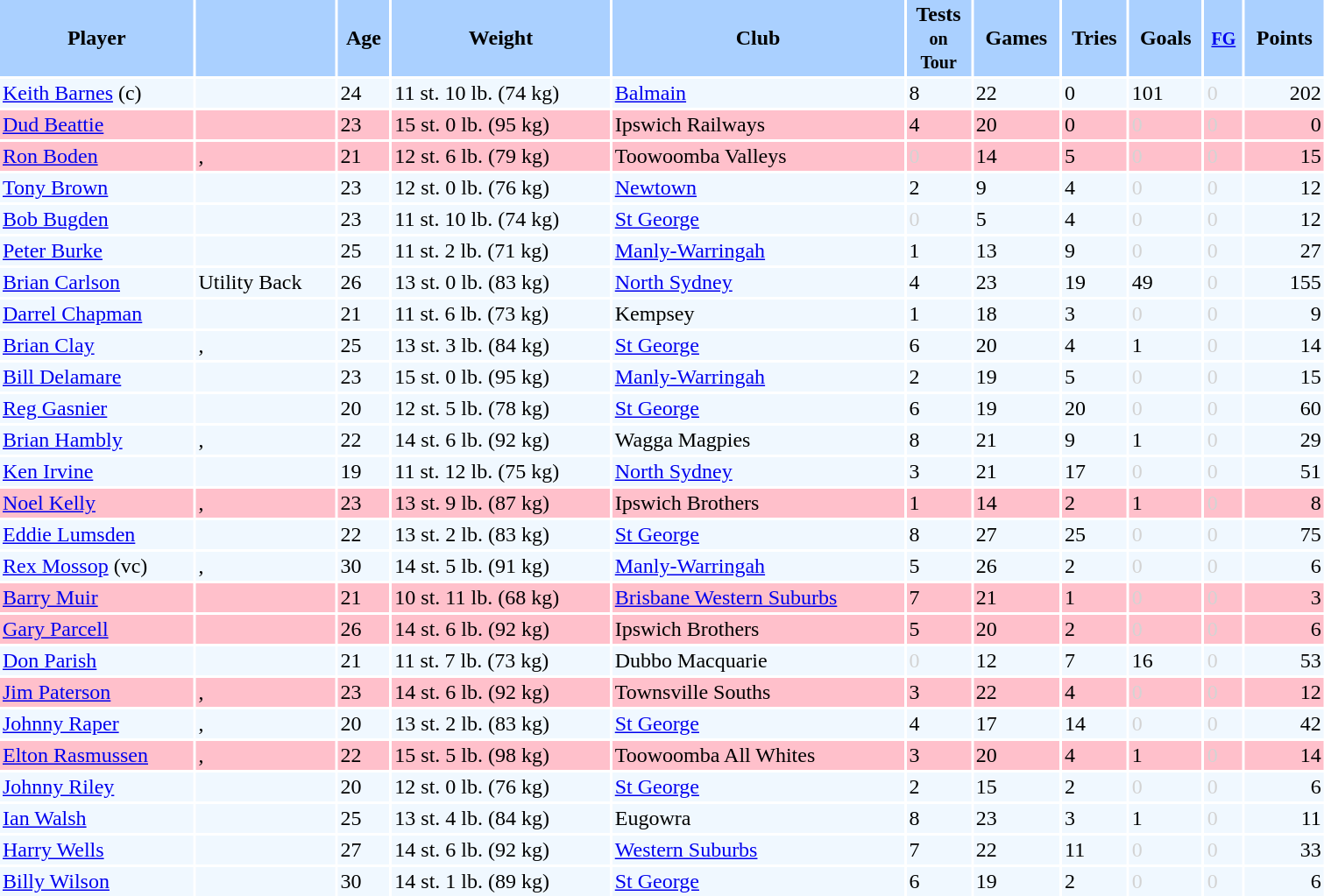<table class="sortable" border="0" cellspacing="2" cellpadding="2" style="width:80%;" style="text-align:center;">
<tr style="background:#AAD0FF">
<th>Player</th>
<th></th>
<th>Age</th>
<th>Weight</th>
<th>Club</th>
<th>Tests<br><small>on<br>Tour</small></th>
<th>Games</th>
<th>Tries</th>
<th>Goals</th>
<th><small><a href='#'>FG</a></small></th>
<th>Points</th>
</tr>
<tr bgcolor=#F0F8FF>
<td align=left><a href='#'>Keith Barnes</a> (c)</td>
<td></td>
<td>24</td>
<td>11 st. 10 lb. (74 kg)</td>
<td align=left> <a href='#'>Balmain</a></td>
<td>8</td>
<td>22</td>
<td>0</td>
<td>101</td>
<td style="color:lightgray">0</td>
<td align=right>202</td>
</tr>
<tr bgcolor=#FFC0CB>
<td align=left><a href='#'>Dud Beattie</a></td>
<td></td>
<td>23</td>
<td>15 st. 0 lb. (95 kg)</td>
<td align=left> Ipswich Railways</td>
<td>4</td>
<td>20</td>
<td>0</td>
<td style="color:lightgray">0</td>
<td style="color:lightgray">0</td>
<td align=right>0</td>
</tr>
<tr bgcolor=#FFC0CB>
<td align=left><a href='#'>Ron Boden</a></td>
<td>, </td>
<td>21</td>
<td>12 st. 6 lb. (79 kg)</td>
<td align=left> Toowoomba Valleys</td>
<td style="color:lightgray">0</td>
<td>14</td>
<td>5</td>
<td style="color:lightgray">0</td>
<td style="color:lightgray">0</td>
<td align=right>15</td>
</tr>
<tr bgcolor=#F0F8FF>
<td align=left><a href='#'>Tony Brown</a></td>
<td></td>
<td>23</td>
<td>12 st. 0 lb. (76 kg)</td>
<td align=left> <a href='#'>Newtown</a></td>
<td>2</td>
<td>9</td>
<td>4</td>
<td style="color:lightgray">0</td>
<td style="color:lightgray">0</td>
<td align=right>12</td>
</tr>
<tr bgcolor=#F0F8FF>
<td align=left><a href='#'>Bob Bugden</a></td>
<td></td>
<td>23</td>
<td>11 st. 10 lb. (74 kg)</td>
<td align=left> <a href='#'>St George</a></td>
<td style="color:lightgray">0</td>
<td>5</td>
<td>4</td>
<td style="color:lightgray">0</td>
<td style="color:lightgray">0</td>
<td align=right>12</td>
</tr>
<tr bgcolor=#F0F8FF>
<td align=left><a href='#'>Peter Burke</a></td>
<td></td>
<td>25</td>
<td>11 st. 2 lb. (71 kg)</td>
<td align=left> <a href='#'>Manly-Warringah</a></td>
<td>1</td>
<td>13</td>
<td>9</td>
<td style="color:lightgray">0</td>
<td style="color:lightgray">0</td>
<td align=right>27</td>
</tr>
<tr bgcolor=#F0F8FF>
<td align=left><a href='#'>Brian Carlson</a></td>
<td>Utility Back</td>
<td>26</td>
<td>13 st. 0 lb. (83 kg)</td>
<td align=left> <a href='#'>North Sydney</a></td>
<td>4</td>
<td>23</td>
<td>19</td>
<td>49</td>
<td style="color:lightgray">0</td>
<td align=right>155</td>
</tr>
<tr bgcolor=#F0F8FF>
<td align=left><a href='#'>Darrel Chapman</a></td>
<td></td>
<td>21</td>
<td>11 st. 6 lb. (73 kg)</td>
<td align=left> Kempsey</td>
<td>1</td>
<td>18</td>
<td>3</td>
<td style="color:lightgray">0</td>
<td style="color:lightgray">0</td>
<td align=right>9</td>
</tr>
<tr bgcolor=#F0F8FF>
<td align=left><a href='#'>Brian Clay</a></td>
<td>, </td>
<td>25</td>
<td>13 st. 3 lb. (84 kg)</td>
<td align=left> <a href='#'>St George</a></td>
<td>6</td>
<td>20</td>
<td>4</td>
<td>1</td>
<td style="color:lightgray">0</td>
<td align=right>14</td>
</tr>
<tr bgcolor=#F0F8FF>
<td align=left><a href='#'>Bill Delamare</a></td>
<td></td>
<td>23</td>
<td>15 st. 0 lb. (95 kg)</td>
<td align=left> <a href='#'>Manly-Warringah</a></td>
<td>2</td>
<td>19</td>
<td>5</td>
<td style="color:lightgray">0</td>
<td style="color:lightgray">0</td>
<td align=right>15</td>
</tr>
<tr bgcolor=#F0F8FF>
<td align=left><a href='#'>Reg Gasnier</a></td>
<td></td>
<td>20</td>
<td>12 st. 5 lb. (78 kg)</td>
<td align=left> <a href='#'>St George</a></td>
<td>6</td>
<td>19</td>
<td>20</td>
<td style="color:lightgray">0</td>
<td style="color:lightgray">0</td>
<td align=right>60</td>
</tr>
<tr bgcolor=#F0F8FF>
<td align=left><a href='#'>Brian Hambly</a></td>
<td>, </td>
<td>22</td>
<td>14 st. 6 lb. (92 kg)</td>
<td align=left> Wagga Magpies</td>
<td>8</td>
<td>21</td>
<td>9</td>
<td>1</td>
<td style="color:lightgray">0</td>
<td align=right>29</td>
</tr>
<tr bgcolor=#F0F8FF>
<td align=left><a href='#'>Ken Irvine</a></td>
<td></td>
<td>19</td>
<td>11 st. 12 lb. (75 kg)</td>
<td align=left> <a href='#'>North Sydney</a></td>
<td>3</td>
<td>21</td>
<td>17</td>
<td style="color:lightgray">0</td>
<td style="color:lightgray">0</td>
<td align=right>51</td>
</tr>
<tr bgcolor=#FFC0CB>
<td align=left><a href='#'>Noel Kelly</a></td>
<td>, </td>
<td>23</td>
<td>13 st. 9 lb. (87 kg)</td>
<td align=left> Ipswich Brothers</td>
<td>1</td>
<td>14</td>
<td>2</td>
<td>1</td>
<td style="color:lightgray">0</td>
<td align=right>8</td>
</tr>
<tr bgcolor=#F0F8FF>
<td align=left><a href='#'>Eddie Lumsden</a></td>
<td></td>
<td>22</td>
<td>13 st. 2 lb. (83 kg)</td>
<td align=left> <a href='#'>St George</a></td>
<td>8</td>
<td>27</td>
<td>25</td>
<td style="color:lightgray">0</td>
<td style="color:lightgray">0</td>
<td align=right>75</td>
</tr>
<tr bgcolor=#F0F8FF>
<td align=left><a href='#'>Rex Mossop</a> (vc)</td>
<td>, </td>
<td>30</td>
<td>14 st. 5 lb. (91 kg)</td>
<td align=left> <a href='#'>Manly-Warringah</a></td>
<td>5</td>
<td>26</td>
<td>2</td>
<td style="color:lightgray">0</td>
<td style="color:lightgray">0</td>
<td align=right>6</td>
</tr>
<tr bgcolor=#FFC0CB>
<td align=left><a href='#'>Barry Muir</a></td>
<td></td>
<td>21</td>
<td>10 st. 11 lb. (68 kg)</td>
<td align=left> <a href='#'>Brisbane Western Suburbs</a></td>
<td>7</td>
<td>21</td>
<td>1</td>
<td style="color:lightgray">0</td>
<td style="color:lightgray">0</td>
<td align=right>3</td>
</tr>
<tr bgcolor=#FFC0CB>
<td align=left><a href='#'>Gary Parcell</a></td>
<td></td>
<td>26</td>
<td>14 st. 6 lb. (92 kg)</td>
<td align=left> Ipswich Brothers</td>
<td>5</td>
<td>20</td>
<td>2</td>
<td style="color:lightgray">0</td>
<td style="color:lightgray">0</td>
<td align=right>6</td>
</tr>
<tr bgcolor=#F0F8FF>
<td align=left><a href='#'>Don Parish</a></td>
<td></td>
<td>21</td>
<td>11 st. 7 lb. (73 kg)</td>
<td align=left> Dubbo Macquarie</td>
<td style="color:lightgray">0</td>
<td>12</td>
<td>7</td>
<td>16</td>
<td style="color:lightgray">0</td>
<td align=right>53</td>
</tr>
<tr bgcolor=#FFC0CB>
<td align=left><a href='#'>Jim Paterson</a></td>
<td>, </td>
<td>23</td>
<td>14 st. 6 lb. (92 kg)</td>
<td align=left> Townsville Souths</td>
<td>3</td>
<td>22</td>
<td>4</td>
<td style="color:lightgray">0</td>
<td style="color:lightgray">0</td>
<td align=right>12</td>
</tr>
<tr bgcolor=#F0F8FF>
<td align=left><a href='#'>Johnny Raper</a></td>
<td>, </td>
<td>20</td>
<td>13 st. 2 lb. (83 kg)</td>
<td align=left> <a href='#'>St George</a></td>
<td>4</td>
<td>17</td>
<td>14</td>
<td style="color:lightgray">0</td>
<td style="color:lightgray">0</td>
<td align=right>42</td>
</tr>
<tr bgcolor=#FFC0CB>
<td align=left><a href='#'>Elton Rasmussen</a></td>
<td>, </td>
<td>22</td>
<td>15 st. 5 lb. (98 kg)</td>
<td align=left> Toowoomba All Whites</td>
<td>3</td>
<td>20</td>
<td>4</td>
<td>1</td>
<td style="color:lightgray">0</td>
<td align=right>14</td>
</tr>
<tr bgcolor=#F0F8FF>
<td align=left><a href='#'>Johnny Riley</a></td>
<td></td>
<td>20</td>
<td>12 st. 0 lb. (76 kg)</td>
<td align=left> <a href='#'>St George</a></td>
<td>2</td>
<td>15</td>
<td>2</td>
<td style="color:lightgray">0</td>
<td style="color:lightgray">0</td>
<td align=right>6</td>
</tr>
<tr bgcolor=#F0F8FF>
<td align=left><a href='#'>Ian Walsh</a></td>
<td></td>
<td>25</td>
<td>13 st. 4 lb. (84 kg)</td>
<td align=left> Eugowra</td>
<td>8</td>
<td>23</td>
<td>3</td>
<td>1</td>
<td style="color:lightgray">0</td>
<td align=right>11</td>
</tr>
<tr bgcolor=#F0F8FF>
<td align=left><a href='#'>Harry Wells</a></td>
<td></td>
<td>27</td>
<td>14 st. 6 lb. (92 kg)</td>
<td align=left> <a href='#'>Western Suburbs</a></td>
<td>7</td>
<td>22</td>
<td>11</td>
<td style="color:lightgray">0</td>
<td style="color:lightgray">0</td>
<td align=right>33</td>
</tr>
<tr bgcolor=#F0F8FF>
<td align=left><a href='#'>Billy Wilson</a></td>
<td></td>
<td>30</td>
<td>14 st. 1 lb. (89 kg)</td>
<td align=left> <a href='#'>St George</a></td>
<td>6</td>
<td>19</td>
<td>2</td>
<td style="color:lightgray">0</td>
<td style="color:lightgray">0</td>
<td align=right>6</td>
</tr>
</table>
